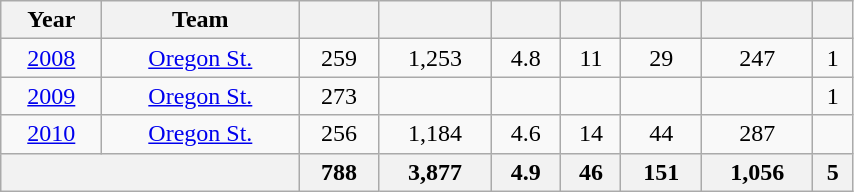<table class="wikitable sortable" float="left" border="1" style="text-align:center; width:45%;">
<tr>
<th>Year</th>
<th>Team</th>
<th></th>
<th></th>
<th></th>
<th></th>
<th></th>
<th></th>
<th></th>
</tr>
<tr>
<td><a href='#'>2008</a></td>
<td><a href='#'>Oregon St.</a></td>
<td>259</td>
<td>1,253</td>
<td>4.8</td>
<td>11</td>
<td>29</td>
<td>247</td>
<td>1</td>
</tr>
<tr>
<td><a href='#'>2009</a></td>
<td><a href='#'>Oregon St.</a></td>
<td>273</td>
<td></td>
<td></td>
<td></td>
<td></td>
<td></td>
<td>1</td>
</tr>
<tr>
<td><a href='#'>2010</a></td>
<td><a href='#'>Oregon St.</a></td>
<td>256</td>
<td>1,184</td>
<td>4.6</td>
<td>14</td>
<td>44</td>
<td>287</td>
<td></td>
</tr>
<tr style="sortbottom" style="background:#eee;">
<th colspan="2"></th>
<th>788</th>
<th>3,877</th>
<th>4.9</th>
<th>46</th>
<th>151</th>
<th>1,056</th>
<th>5</th>
</tr>
</table>
